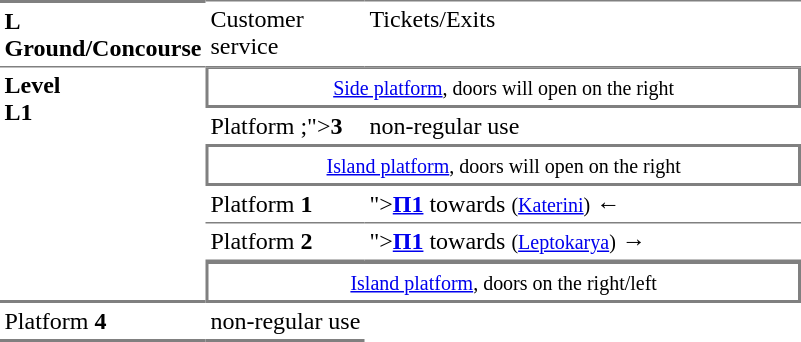<table table border=0 cellspacing=0 cellpadding=3>
<tr>
<td style="border-bottom:solid 1px gray;border-top:solid 2px gray;" width=50 valign=top><strong>L<br>Ground/Concourse</strong></td>
<td style="border-top:solid 1px gray;border-bottom:solid 1px gray;" width=100 valign=top>Customer service</td>
<td style="border-top:solid 1px gray;border-bottom:solid 1px gray;" width=285 valign=top>Tickets/Exits</td>
</tr>
<tr>
<td style="border-bottom:solid 2px gray;" rowspan=6 valign=top><strong>Level<br>L1</strong></td>
<td style="border-top:solid 1px gray;border-right:solid 2px gray;border-left:solid 2px gray;border-bottom:solid 2px gray;text-align:center;" colspan=2><small><a href='#'>Side platform</a>, doors will open on the right</small></td>
</tr>
<tr>
<td>Platform <span>;"><strong>3</strong></span></td>
<td>non-regular use</td>
</tr>
<tr>
<td style="border-top:solid 2px gray;border-right:solid 2px gray;border-left:solid 2px gray;border-bottom:solid 2px gray;text-align:center;" colspan=2><small><a href='#'>Island platform</a>, doors will open on the right</small></td>
</tr>
<tr>
<td style="border-bottom:solid 1px gray;">Platform <span><strong>1</strong></span></td>
<td style="border-bottom:solid 1px gray;"><span>"><a href='#'><span><strong>Π1</strong></span></a></span>  towards  <small>(<a href='#'>Katerini</a>)</small> ←</td>
</tr>
<tr>
<td style="border-bottom:solid 1px gray;">Platform <span><strong>2</strong></span></td>
<td style="border-bottom:solid 1px gray;"><span>"><a href='#'><span><strong>Π1</strong></span></a></span>  towards  <small>(<a href='#'>Leptokarya</a>)</small> →</td>
</tr>
<tr>
<td style="border-top:solid 2px gray;border-right:solid 2px gray;border-left:solid 2px gray;border-bottom:solid 2px gray;text-align:center;" colspan=2><small><a href='#'>Island platform</a>, doors on the right/left</small></td>
</tr>
<tr>
<td style="border-bottom:solid 2px gray;">Platform <span><strong>4</strong></span></td>
<td style="border-bottom:solid 2px gray;">non-regular use</td>
</tr>
</table>
